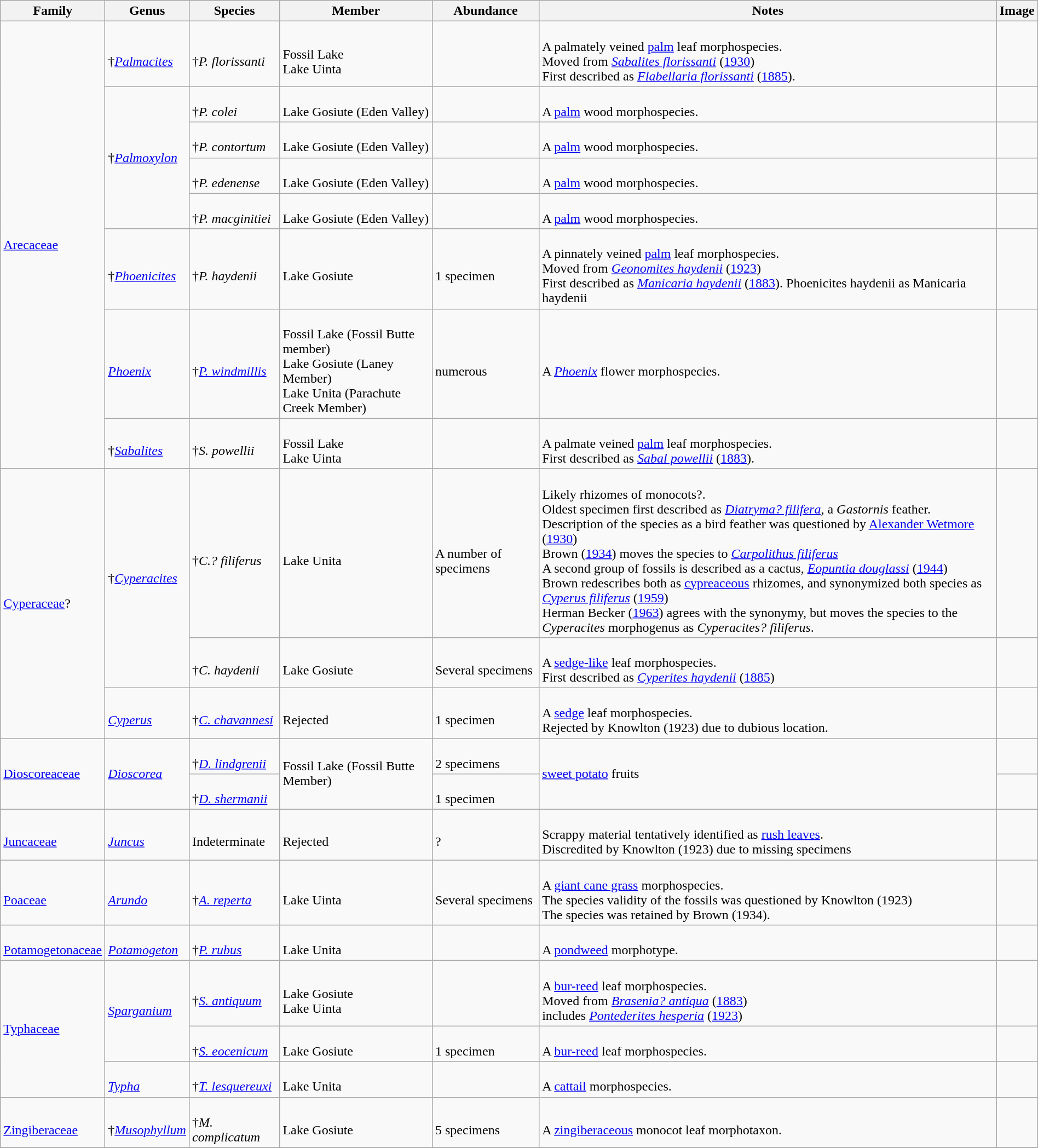<table class="wikitable" style="margin:auto;width:100%;">
<tr>
<th>Family</th>
<th>Genus</th>
<th>Species</th>
<th>Member</th>
<th>Abundance</th>
<th>Notes</th>
<th>Image</th>
</tr>
<tr>
<td Rowspan=8><a href='#'>Arecaceae</a></td>
<td><br>†<em><a href='#'>Palmacites</a></em></td>
<td><br>†<em>P. florissanti</em> </td>
<td><br>Fossil Lake<br>Lake Uinta</td>
<td></td>
<td><br>A palmately veined <a href='#'>palm</a> leaf morphospecies.<br>Moved from <em><a href='#'>Sabalites florissanti</a></em> (<a href='#'>1930</a>)<br>First described as <em><a href='#'>Flabellaria florissanti</a></em> (<a href='#'>1885</a>).</td>
<td></td>
</tr>
<tr>
<td rowspan=4>†<em><a href='#'>Palmoxylon</a></em></td>
<td><br>†<em>P. colei</em> </td>
<td><br>Lake Gosiute (Eden Valley)</td>
<td></td>
<td><br>A <a href='#'>palm</a> wood morphospecies.</td>
<td></td>
</tr>
<tr>
<td><br>†<em>P. contortum</em> </td>
<td><br>Lake Gosiute (Eden Valley)</td>
<td></td>
<td><br>A <a href='#'>palm</a> wood morphospecies.</td>
<td></td>
</tr>
<tr>
<td><br>†<em>P. edenense</em> </td>
<td><br>Lake Gosiute (Eden Valley)</td>
<td></td>
<td><br>A <a href='#'>palm</a> wood morphospecies.</td>
<td></td>
</tr>
<tr>
<td><br>†<em>P. macginitiei</em> </td>
<td><br>Lake Gosiute (Eden Valley)</td>
<td></td>
<td><br>A <a href='#'>palm</a> wood morphospecies.</td>
<td></td>
</tr>
<tr>
<td><br>†<em><a href='#'>Phoenicites</a></em></td>
<td><br>†<em>P. haydenii</em> </td>
<td><br>Lake Gosiute</td>
<td><br>1 specimen</td>
<td><br>A pinnately veined <a href='#'>palm</a> leaf morphospecies.<br>Moved from <em><a href='#'>Geonomites haydenii</a></em> (<a href='#'>1923</a>)<br>First described as <em><a href='#'>Manicaria haydenii</a></em> (<a href='#'>1883</a>).  Phoenicites haydenii as Manicaria haydenii</td>
<td><br></td>
</tr>
<tr>
<td><br><em><a href='#'>Phoenix</a></em></td>
<td><br>†<em><a href='#'>P. windmillis</a></em></td>
<td><br>Fossil Lake (Fossil Butte member)<br>
Lake Gosiute (Laney Member)<br>
Lake Unita (Parachute Creek Member)</td>
<td><br>numerous</td>
<td><br>A <em><a href='#'>Phoenix</a></em> flower morphospecies.</td>
<td><br></td>
</tr>
<tr>
<td><br>†<em><a href='#'>Sabalites</a></em></td>
<td><br>†<em>S. powellii</em> </td>
<td><br>Fossil Lake<br>Lake Uinta</td>
<td></td>
<td><br>A palmate veined <a href='#'>palm</a> leaf morphospecies.<br>First described as <em><a href='#'>Sabal powellii</a></em> (<a href='#'>1883</a>).</td>
<td><br></td>
</tr>
<tr>
<td rowspan=3><a href='#'>Cyperaceae</a>?</td>
<td rowspan=2>†<em><a href='#'>Cyperacites</a></em></td>
<td><br>†<em>C.? filiferus</em></td>
<td><br>Lake Unita</td>
<td><br>A number of specimens</td>
<td><br>Likely rhizomes of monocots?.<br>Oldest specimen first described as <em><a href='#'>Diatryma? filifera</a></em>, a <em>Gastornis</em> feather.<br>Description of the species as a bird feather was questioned by <a href='#'>Alexander Wetmore</a> (<a href='#'>1930</a>)<br>Brown (<a href='#'>1934</a>) moves the species to <em><a href='#'>Carpolithus filiferus</a></em><br>A second group of fossils is described as a cactus, <em><a href='#'>Eopuntia douglassi</a></em> (<a href='#'>1944</a>)<br>Brown redescribes both as <a href='#'>cypreaceous</a> rhizomes, and synonymized both species as <em><a href='#'>Cyperus filiferus</a></em> (<a href='#'>1959</a>)<br>Herman Becker (<a href='#'>1963</a>) agrees with the synonymy, but moves the species to the <em>Cyperacites</em> morphogenus as <em>Cyperacites? filiferus</em>.</td>
<td><br></td>
</tr>
<tr>
<td><br>†<em>C. haydenii</em> </td>
<td><br>Lake Gosiute</td>
<td><br>Several specimens</td>
<td><br>A <a href='#'>sedge-like</a> leaf morphospecies.<br>First described as <em><a href='#'>Cyperites haydenii</a></em> (<a href='#'>1885</a>)</td>
<td><br></td>
</tr>
<tr>
<td><br><em><a href='#'>Cyperus</a></em></td>
<td><br>†<em><a href='#'>C. chavannesi</a></em> </td>
<td><br>Rejected</td>
<td><br>1 specimen</td>
<td><br>A <a href='#'>sedge</a> leaf morphospecies.<br>Rejected by Knowlton (1923) due to dubious location.</td>
<td></td>
</tr>
<tr>
<td rowspan=2><a href='#'>Dioscoreaceae</a></td>
<td rowspan=2><em><a href='#'>Dioscorea</a></em></td>
<td><br>†<em><a href='#'>D. lindgrenii</a></em> </td>
<td rowspan=2>Fossil Lake (Fossil Butte Member)</td>
<td><br>2 specimens</td>
<td rowspan=2><a href='#'>sweet potato</a> fruits</td>
<td></td>
</tr>
<tr>
<td><br>†<em><a href='#'>D. shermanii</a></em> </td>
<td><br>1 specimen</td>
<td></td>
</tr>
<tr>
<td><br><a href='#'>Juncaceae</a></td>
<td><br><em><a href='#'>Juncus</a></em></td>
<td><br>Indeterminate</td>
<td><br>Rejected</td>
<td><br>?</td>
<td><br>Scrappy material tentatively identified as <a href='#'>rush leaves</a>.<br>Discredited by Knowlton (1923) due to missing specimens</td>
<td></td>
</tr>
<tr>
<td><br><a href='#'>Poaceae</a></td>
<td><br><em><a href='#'>Arundo</a></em></td>
<td><br>†<em><a href='#'>A. reperta</a></em> </td>
<td><br>Lake Uinta</td>
<td><br>Several specimens</td>
<td><br>A <a href='#'>giant cane grass</a> morphospecies.<br>The species validity of the fossils was questioned by Knowlton (1923)<br>The species was retained by Brown (1934).</td>
<td><br></td>
</tr>
<tr>
<td><br><a href='#'>Potamogetonaceae</a></td>
<td><br><em><a href='#'>Potamogeton</a></em></td>
<td><br>†<em><a href='#'>P. rubus</a></em> </td>
<td><br>Lake Unita</td>
<td></td>
<td><br>A <a href='#'>pondweed</a> morphotype.</td>
<td></td>
</tr>
<tr>
<td rowspan=3><a href='#'>Typhaceae</a></td>
<td rowspan=2><em><a href='#'>Sparganium</a></em></td>
<td><br>†<em><a href='#'>S. antiquum</a></em> </td>
<td><br>Lake Gosiute<br>Lake Uinta</td>
<td></td>
<td><br>A <a href='#'>bur-reed</a> leaf morphospecies.<br>Moved from <em><a href='#'>Brasenia? antiqua</a></em> (<a href='#'>1883</a>)<br>includes <em><a href='#'>Pontederites hesperia</a></em> (<a href='#'>1923</a>)</td>
<td><br></td>
</tr>
<tr>
<td><br>†<em><a href='#'>S. eocenicum</a></em> </td>
<td><br>Lake Gosiute</td>
<td><br>1 specimen</td>
<td><br>A <a href='#'>bur-reed</a> leaf morphospecies.</td>
<td></td>
</tr>
<tr>
<td><br><em><a href='#'>Typha</a></em></td>
<td><br>†<em><a href='#'>T. lesquereuxi</a></em> </td>
<td><br>Lake Unita</td>
<td></td>
<td><br>A <a href='#'>cattail</a> morphospecies.</td>
<td></td>
</tr>
<tr>
<td><br><a href='#'>Zingiberaceae</a></td>
<td><br>†<em><a href='#'>Musophyllum</a></em></td>
<td><br>†<em>M. complicatum</em> </td>
<td><br>Lake Gosiute</td>
<td><br>5 specimens</td>
<td><br>A <a href='#'>zingiberaceous</a> monocot leaf morphotaxon.</td>
<td></td>
</tr>
<tr>
</tr>
</table>
